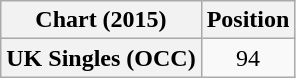<table class="wikitable plainrowheaders" style="text-align:center">
<tr>
<th>Chart (2015)</th>
<th>Position</th>
</tr>
<tr>
<th scope="row">UK Singles (OCC)</th>
<td>94</td>
</tr>
</table>
